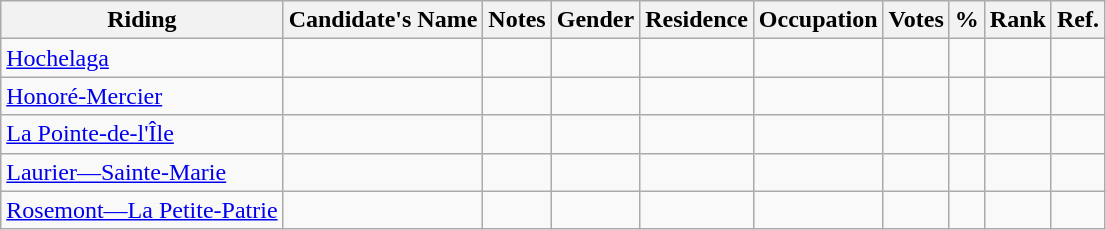<table class="wikitable sortable">
<tr>
<th>Riding</th>
<th>Candidate's Name</th>
<th>Notes</th>
<th>Gender</th>
<th>Residence</th>
<th>Occupation</th>
<th>Votes</th>
<th>%</th>
<th>Rank</th>
<th>Ref.</th>
</tr>
<tr>
<td><a href='#'>Hochelaga</a></td>
<td></td>
<td></td>
<td></td>
<td></td>
<td></td>
<td></td>
<td></td>
<td></td>
<td></td>
</tr>
<tr>
<td><a href='#'>Honoré-Mercier</a></td>
<td></td>
<td></td>
<td></td>
<td></td>
<td></td>
<td></td>
<td></td>
<td></td>
<td></td>
</tr>
<tr>
<td><a href='#'>La Pointe-de-l'Île</a></td>
<td></td>
<td></td>
<td></td>
<td></td>
<td></td>
<td></td>
<td></td>
<td></td>
<td></td>
</tr>
<tr>
<td><a href='#'>Laurier—Sainte-Marie</a></td>
<td></td>
<td></td>
<td></td>
<td></td>
<td></td>
<td></td>
<td></td>
<td></td>
<td></td>
</tr>
<tr>
<td><a href='#'>Rosemont—La Petite-Patrie</a></td>
<td></td>
<td></td>
<td></td>
<td></td>
<td></td>
<td></td>
<td></td>
<td></td>
<td></td>
</tr>
</table>
